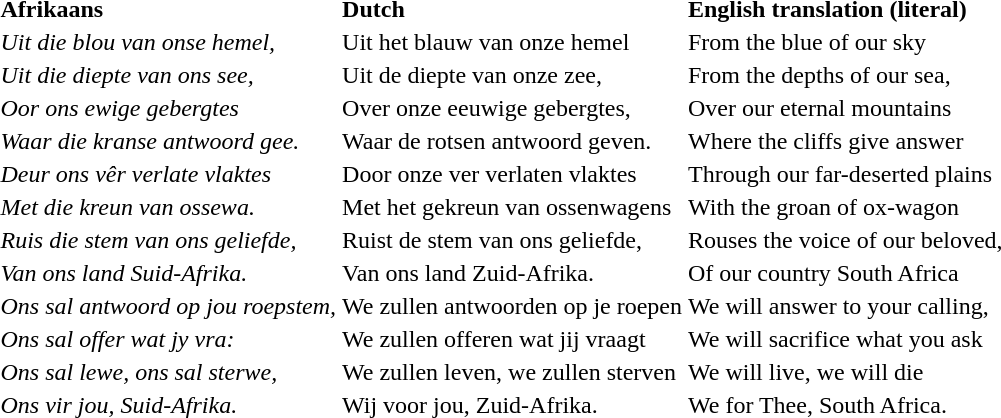<table ->
<tr>
<td><strong>Afrikaans</strong></td>
<td><strong>Dutch</strong></td>
<td><strong>English translation (literal)</strong></td>
</tr>
<tr>
<td><em>Uit die blou van onse hemel,</em></td>
<td>Uit het blauw van onze hemel</td>
<td>From the blue of our sky</td>
</tr>
<tr>
<td><em>Uit die diepte van ons see,</em></td>
<td>Uit de diepte van onze zee,</td>
<td>From the depths of our sea,</td>
</tr>
<tr>
<td><em>Oor ons ewige gebergtes</em></td>
<td>Over onze eeuwige gebergtes,</td>
<td>Over our eternal mountains</td>
</tr>
<tr>
<td><em>Waar die kranse antwoord gee.</em></td>
<td>Waar de rotsen antwoord geven.</td>
<td>Where the cliffs give answer</td>
</tr>
<tr>
<td><em>Deur ons vêr verlate vlaktes</em></td>
<td>Door onze ver verlaten vlaktes</td>
<td>Through our far-deserted plains</td>
</tr>
<tr>
<td><em>Met die kreun van ossewa.</em></td>
<td>Met het gekreun van ossenwagens</td>
<td>With the groan of ox-wagon</td>
</tr>
<tr>
<td><em>Ruis die stem van ons geliefde,</em></td>
<td>Ruist de stem van ons geliefde,</td>
<td>Rouses the voice of our beloved,</td>
</tr>
<tr>
<td><em>Van ons land Suid-Afrika.</em></td>
<td>Van ons land Zuid-Afrika.</td>
<td>Of our country South Africa</td>
</tr>
<tr>
<td><em>Ons sal antwoord op jou roepstem,</em></td>
<td>We zullen antwoorden op je roepen</td>
<td>We will answer to your calling,</td>
</tr>
<tr>
<td><em>Ons sal offer wat jy vra:</em></td>
<td>We zullen offeren wat jij vraagt</td>
<td>We will sacrifice what you ask</td>
</tr>
<tr>
<td><em>Ons sal lewe, ons sal sterwe,</em></td>
<td>We zullen leven, we zullen sterven</td>
<td>We will live, we will die</td>
</tr>
<tr>
<td><em>Ons vir jou, Suid-Afrika.</em></td>
<td>Wij voor jou, Zuid-Afrika.</td>
<td>We for Thee, South Africa.</td>
</tr>
</table>
